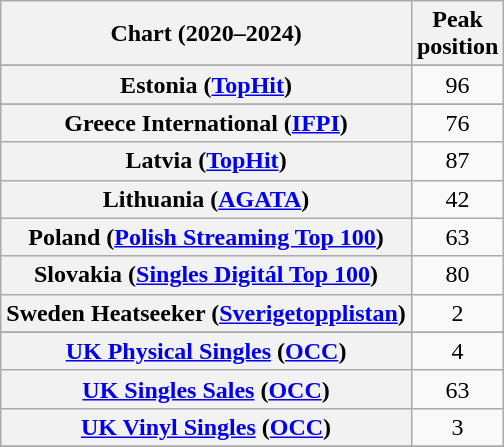<table class="wikitable sortable plainrowheaders" style="text-align:center">
<tr>
<th scope="col">Chart (2020–2024)</th>
<th scope="col">Peak<br>position</th>
</tr>
<tr>
</tr>
<tr>
</tr>
<tr>
<th scope="row">Estonia (<a href='#'>TopHit</a>)</th>
<td>96</td>
</tr>
<tr>
</tr>
<tr>
<th scope="row">Greece International (<a href='#'>IFPI</a>)</th>
<td>76</td>
</tr>
<tr>
<th scope="row">Latvia (<a href='#'>TopHit</a>)</th>
<td>87</td>
</tr>
<tr>
<th scope="row">Lithuania (<a href='#'>AGATA</a>)</th>
<td>42</td>
</tr>
<tr>
<th scope="row">Poland (<a href='#'>Polish Streaming Top 100</a>)</th>
<td>63</td>
</tr>
<tr>
<th scope="row">Slovakia (<a href='#'>Singles Digitál Top 100</a>)</th>
<td>80</td>
</tr>
<tr>
<th scope="row">Sweden Heatseeker (<a href='#'>Sverigetopplistan</a>)</th>
<td>2</td>
</tr>
<tr>
</tr>
<tr>
<th scope="row"><a href='#'>UK Physical Singles</a> (<a href='#'>OCC</a>)</th>
<td>4</td>
</tr>
<tr>
<th scope="row"><a href='#'>UK Singles Sales</a> (<a href='#'>OCC</a>)</th>
<td>63</td>
</tr>
<tr>
<th scope="row"><a href='#'>UK Vinyl Singles</a> (<a href='#'>OCC</a>)</th>
<td>3</td>
</tr>
<tr>
</tr>
</table>
